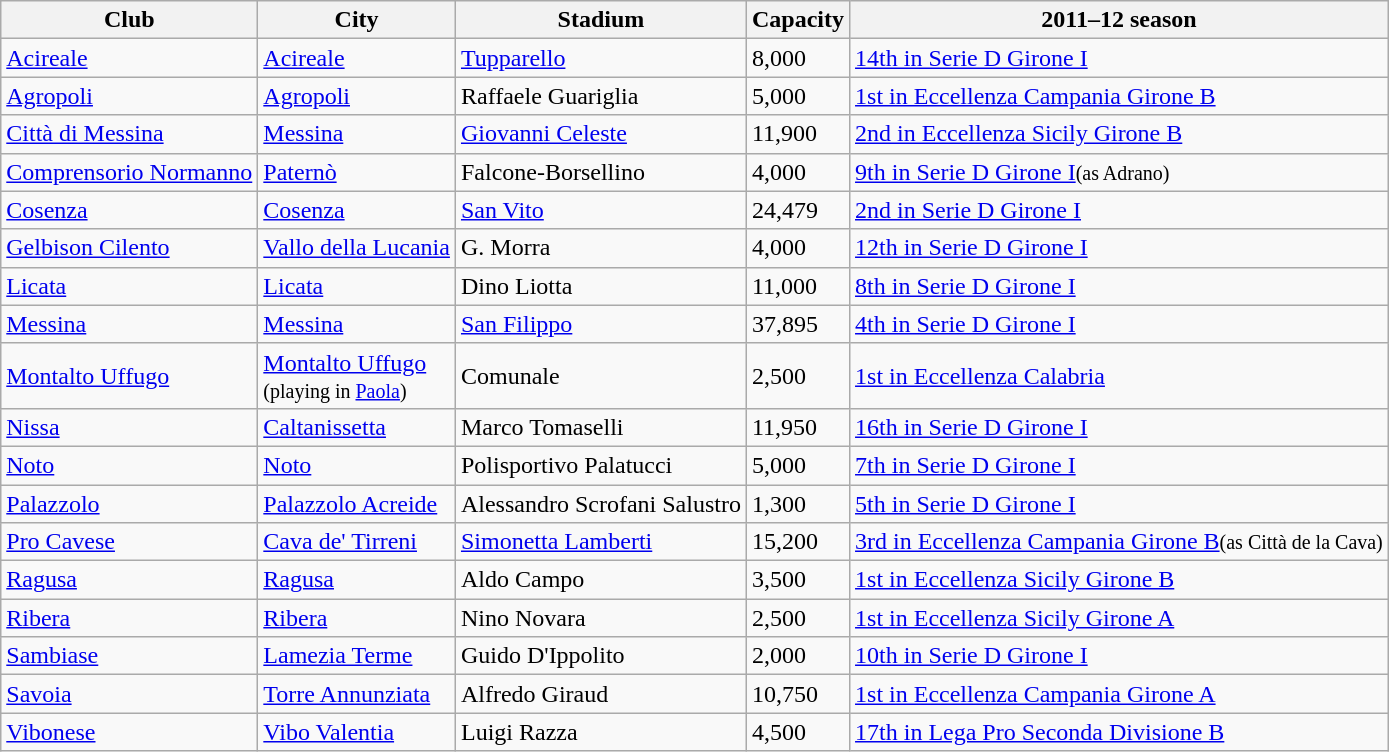<table class="wikitable sortable">
<tr>
<th>Club</th>
<th>City</th>
<th>Stadium</th>
<th>Capacity</th>
<th>2011–12 season</th>
</tr>
<tr>
<td><a href='#'>Acireale</a></td>
<td><a href='#'>Acireale</a></td>
<td><a href='#'>Tupparello</a></td>
<td>8,000</td>
<td><a href='#'>14th in Serie D Girone I</a></td>
</tr>
<tr>
<td><a href='#'>Agropoli</a></td>
<td><a href='#'>Agropoli</a></td>
<td>Raffaele Guariglia</td>
<td>5,000</td>
<td><a href='#'>1st in Eccellenza Campania Girone B</a></td>
</tr>
<tr>
<td><a href='#'>Città di Messina</a></td>
<td><a href='#'>Messina</a></td>
<td><a href='#'>Giovanni Celeste</a></td>
<td>11,900</td>
<td><a href='#'>2nd in Eccellenza Sicily Girone B</a></td>
</tr>
<tr>
<td><a href='#'>Comprensorio Normanno</a></td>
<td><a href='#'>Paternò</a></td>
<td>Falcone-Borsellino</td>
<td>4,000</td>
<td><a href='#'>9th in Serie D Girone I</a><small>(as Adrano)</small></td>
</tr>
<tr>
<td><a href='#'>Cosenza</a></td>
<td><a href='#'>Cosenza</a></td>
<td><a href='#'>San Vito</a></td>
<td>24,479</td>
<td><a href='#'>2nd in Serie D Girone I</a></td>
</tr>
<tr>
<td><a href='#'>Gelbison Cilento</a></td>
<td><a href='#'>Vallo della Lucania</a></td>
<td>G. Morra</td>
<td>4,000</td>
<td><a href='#'>12th in Serie D Girone I</a></td>
</tr>
<tr>
<td><a href='#'>Licata</a></td>
<td><a href='#'>Licata</a></td>
<td>Dino Liotta</td>
<td>11,000</td>
<td><a href='#'>8th in Serie D Girone I</a></td>
</tr>
<tr>
<td><a href='#'>Messina</a></td>
<td><a href='#'>Messina</a></td>
<td><a href='#'>San Filippo</a></td>
<td>37,895</td>
<td><a href='#'>4th in Serie D Girone I</a></td>
</tr>
<tr>
<td><a href='#'>Montalto Uffugo</a></td>
<td><a href='#'>Montalto Uffugo</a><br><small>(playing in <a href='#'>Paola</a>)</small></td>
<td>Comunale</td>
<td>2,500</td>
<td><a href='#'>1st in Eccellenza Calabria</a></td>
</tr>
<tr>
<td><a href='#'>Nissa</a></td>
<td><a href='#'>Caltanissetta</a></td>
<td>Marco Tomaselli</td>
<td>11,950</td>
<td><a href='#'>16th in Serie D Girone I</a></td>
</tr>
<tr>
<td><a href='#'>Noto</a></td>
<td><a href='#'>Noto</a></td>
<td>Polisportivo Palatucci</td>
<td>5,000</td>
<td><a href='#'>7th in Serie D Girone I</a></td>
</tr>
<tr>
<td><a href='#'>Palazzolo</a></td>
<td><a href='#'>Palazzolo Acreide</a></td>
<td>Alessandro Scrofani Salustro</td>
<td>1,300</td>
<td><a href='#'>5th in Serie D Girone I</a></td>
</tr>
<tr>
<td><a href='#'>Pro Cavese</a></td>
<td><a href='#'>Cava de' Tirreni</a></td>
<td><a href='#'>Simonetta Lamberti</a></td>
<td>15,200</td>
<td><a href='#'>3rd in Eccellenza Campania Girone B</a><small>(as Città de la Cava)</small></td>
</tr>
<tr>
<td><a href='#'>Ragusa</a></td>
<td><a href='#'>Ragusa</a></td>
<td>Aldo Campo</td>
<td>3,500</td>
<td><a href='#'>1st in Eccellenza Sicily Girone B</a></td>
</tr>
<tr>
<td><a href='#'>Ribera</a></td>
<td><a href='#'>Ribera</a></td>
<td>Nino Novara</td>
<td>2,500</td>
<td><a href='#'>1st in Eccellenza Sicily Girone A</a></td>
</tr>
<tr>
<td><a href='#'>Sambiase</a></td>
<td><a href='#'>Lamezia Terme</a></td>
<td>Guido D'Ippolito</td>
<td>2,000</td>
<td><a href='#'>10th in Serie D Girone I</a></td>
</tr>
<tr>
<td><a href='#'>Savoia</a></td>
<td><a href='#'>Torre Annunziata</a></td>
<td>Alfredo Giraud</td>
<td>10,750</td>
<td><a href='#'>1st in Eccellenza Campania Girone A</a></td>
</tr>
<tr>
<td><a href='#'>Vibonese</a></td>
<td><a href='#'>Vibo Valentia</a></td>
<td>Luigi Razza</td>
<td>4,500</td>
<td><a href='#'>17th in Lega Pro Seconda Divisione B</a></td>
</tr>
</table>
